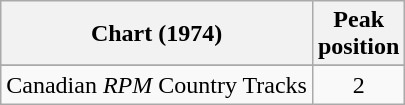<table class="wikitable sortable">
<tr>
<th align="left">Chart (1974)</th>
<th align="center">Peak<br>position</th>
</tr>
<tr>
</tr>
<tr>
<td align="left">Canadian <em>RPM</em> Country Tracks</td>
<td align="center">2</td>
</tr>
</table>
